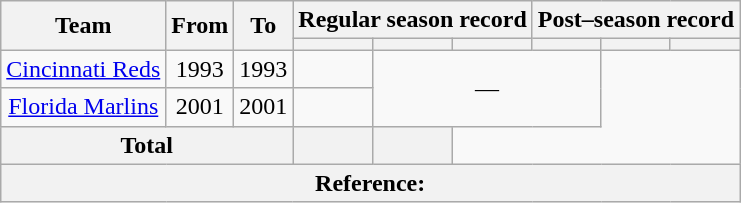<table class="wikitable" Style="text-align: center;font-size:100%">
<tr>
<th rowspan="2">Team</th>
<th rowspan="2">From</th>
<th rowspan="2">To</th>
<th colspan="3">Regular season record</th>
<th colspan="3">Post–season record</th>
</tr>
<tr>
<th></th>
<th></th>
<th></th>
<th></th>
<th></th>
<th></th>
</tr>
<tr>
<td><a href='#'>Cincinnati Reds</a></td>
<td>1993</td>
<td>1993</td>
<td></td>
<td rowspan="2" colspan="3">—</td>
</tr>
<tr>
<td><a href='#'>Florida Marlins</a></td>
<td>2001</td>
<td>2001</td>
<td></td>
</tr>
<tr>
<th colspan="3">Total</th>
<th></th>
<th></th>
</tr>
<tr>
<th colspan="9">Reference:</th>
</tr>
</table>
